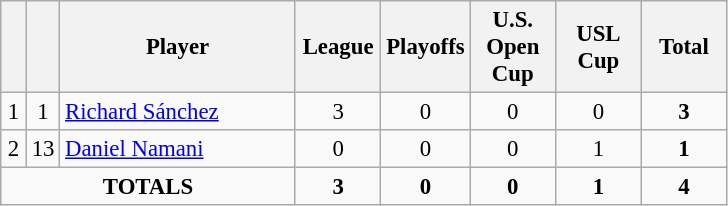<table class="wikitable sortable" style="font-size: 95%; text-align: center;">
<tr>
<th width=10></th>
<th width=10></th>
<th width=150>Player</th>
<th width=50>League</th>
<th width=50>Playoffs</th>
<th width=50>U.S. Open Cup</th>
<th width=50>USL Cup</th>
<th width=50>Total</th>
</tr>
<tr>
<td>1</td>
<td>1</td>
<td align=left> <a href='#'>Richard Sánchez</a></td>
<td>3</td>
<td>0</td>
<td>0</td>
<td>0</td>
<td><strong>3</strong></td>
</tr>
<tr>
<td>2</td>
<td>13</td>
<td align=left> <a href='#'>Daniel Namani</a></td>
<td>0</td>
<td>0</td>
<td>0</td>
<td>1</td>
<td><strong>1</strong></td>
</tr>
<tr>
<td colspan="3"><strong>TOTALS</strong></td>
<td><strong>3</strong></td>
<td><strong>0</strong></td>
<td><strong>0</strong></td>
<td><strong>1</strong></td>
<td><strong>4</strong></td>
</tr>
</table>
